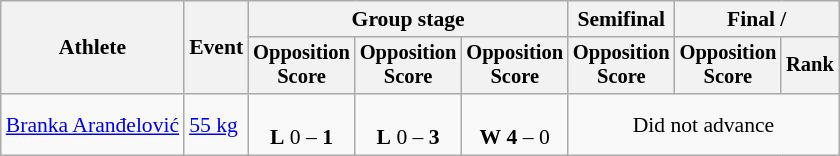<table class="wikitable" style="font-size:90%">
<tr>
<th rowspan="2">Athlete</th>
<th rowspan="2">Event</th>
<th colspan="3">Group stage</th>
<th>Semifinal</th>
<th colspan=2>Final / </th>
</tr>
<tr style="font-size:95%">
<th>Opposition <br> Score</th>
<th>Opposition <br> Score</th>
<th>Opposition <br> Score</th>
<th>Opposition <br> Score</th>
<th>Opposition <br> Score</th>
<th>Rank</th>
</tr>
<tr align=center>
<td align=left><a href='#'>Branka Aranđelović</a></td>
<td align=left><a href='#'>55 kg</a></td>
<td> <br> <strong>L</strong> 0 – <strong>1</strong></td>
<td> <br> <strong>L</strong> 0 – <strong>3</strong></td>
<td> <br> <strong>W</strong> <strong>4</strong> – 0</td>
<td colspan=3 align=center>Did not advance</td>
</tr>
</table>
